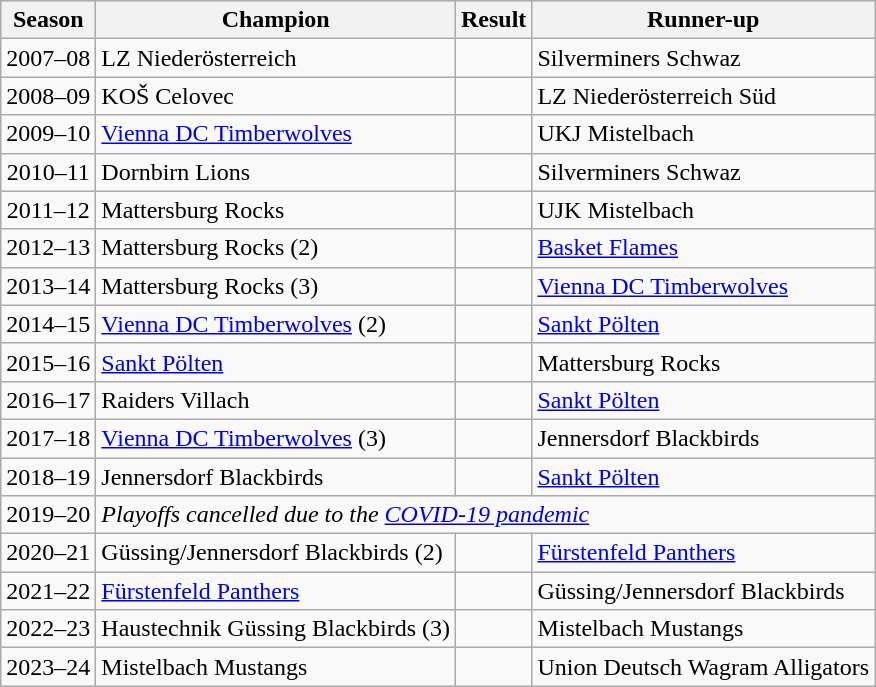<table class="wikitable sortable">
<tr>
<th>Season</th>
<th>Champion</th>
<th>Result</th>
<th>Runner-up</th>
</tr>
<tr>
<td align=center>2007–08</td>
<td>LZ Niederösterreich</td>
<td></td>
<td>Silverminers Schwaz</td>
</tr>
<tr>
<td align=center>2008–09</td>
<td>KOŠ Celovec</td>
<td></td>
<td>LZ Niederösterreich Süd</td>
</tr>
<tr>
<td align=center>2009–10</td>
<td><a href='#'>Vienna DC Timberwolves</a></td>
<td></td>
<td>UKJ Mistelbach</td>
</tr>
<tr>
<td align=center>2010–11</td>
<td>Dornbirn Lions</td>
<td></td>
<td>Silverminers Schwaz</td>
</tr>
<tr>
<td align=center>2011–12</td>
<td>Mattersburg Rocks</td>
<td></td>
<td>UJK Mistelbach</td>
</tr>
<tr>
<td align=center>2012–13</td>
<td>Mattersburg Rocks (2)</td>
<td></td>
<td><a href='#'>Basket Flames</a></td>
</tr>
<tr>
<td align=center>2013–14</td>
<td>Mattersburg Rocks (3)</td>
<td></td>
<td><a href='#'>Vienna DC Timberwolves</a></td>
</tr>
<tr>
<td align=center>2014–15</td>
<td><a href='#'>Vienna DC Timberwolves</a> (2)</td>
<td></td>
<td><a href='#'>Sankt Pölten</a></td>
</tr>
<tr>
<td align=center>2015–16</td>
<td><a href='#'>Sankt Pölten</a></td>
<td></td>
<td>Mattersburg Rocks</td>
</tr>
<tr>
<td align=center>2016–17</td>
<td>Raiders Villach</td>
<td></td>
<td><a href='#'>Sankt Pölten</a></td>
</tr>
<tr>
<td align=center>2017–18</td>
<td><a href='#'>Vienna DC Timberwolves</a> (3)</td>
<td></td>
<td>Jennersdorf Blackbirds</td>
</tr>
<tr>
<td align=center>2018–19</td>
<td>Jennersdorf Blackbirds</td>
<td></td>
<td><a href='#'>Sankt Pölten</a></td>
</tr>
<tr>
<td align=center>2019–20</td>
<td colspan="3"><em>Playoffs cancelled due to the <a href='#'>COVID-19 pandemic</a></em></td>
</tr>
<tr>
<td align=center>2020–21</td>
<td>Güssing/Jennersdorf Blackbirds (2)</td>
<td></td>
<td><a href='#'>Fürstenfeld Panthers</a></td>
</tr>
<tr>
<td align=center>2021–22</td>
<td><a href='#'>Fürstenfeld Panthers</a></td>
<td></td>
<td>Güssing/Jennersdorf Blackbirds</td>
</tr>
<tr>
<td align=center>2022–23</td>
<td>Haustechnik Güssing Blackbirds (3)</td>
<td></td>
<td>Mistelbach Mustangs</td>
</tr>
<tr>
<td align=center>2023–24</td>
<td>Mistelbach Mustangs</td>
<td></td>
<td>Union Deutsch Wagram Alligators</td>
</tr>
</table>
